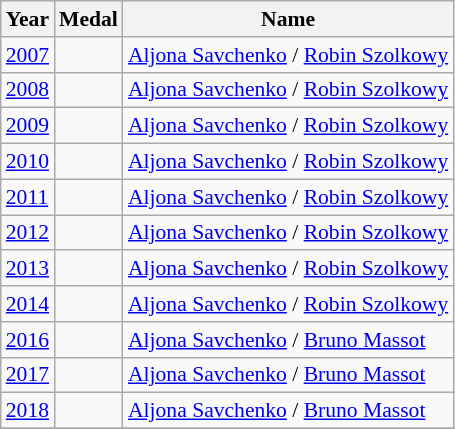<table class="wikitable" style="font-size:90%">
<tr>
<th>Year</th>
<th>Medal</th>
<th>Name</th>
</tr>
<tr>
<td><a href='#'>2007</a></td>
<td></td>
<td><a href='#'>Aljona Savchenko</a> / <a href='#'>Robin Szolkowy</a></td>
</tr>
<tr>
<td><a href='#'>2008</a></td>
<td></td>
<td><a href='#'>Aljona Savchenko</a> / <a href='#'>Robin Szolkowy</a></td>
</tr>
<tr>
<td><a href='#'>2009</a></td>
<td></td>
<td><a href='#'>Aljona Savchenko</a> / <a href='#'>Robin Szolkowy</a></td>
</tr>
<tr>
<td><a href='#'>2010</a></td>
<td></td>
<td><a href='#'>Aljona Savchenko</a> / <a href='#'>Robin Szolkowy</a></td>
</tr>
<tr>
<td><a href='#'>2011</a></td>
<td></td>
<td><a href='#'>Aljona Savchenko</a> / <a href='#'>Robin Szolkowy</a></td>
</tr>
<tr>
<td><a href='#'>2012</a></td>
<td></td>
<td><a href='#'>Aljona Savchenko</a> / <a href='#'>Robin Szolkowy</a></td>
</tr>
<tr>
<td><a href='#'>2013</a></td>
<td></td>
<td><a href='#'>Aljona Savchenko</a> / <a href='#'>Robin Szolkowy</a></td>
</tr>
<tr>
<td><a href='#'>2014</a></td>
<td></td>
<td><a href='#'>Aljona Savchenko</a> / <a href='#'>Robin Szolkowy</a></td>
</tr>
<tr>
<td><a href='#'>2016</a></td>
<td></td>
<td><a href='#'>Aljona Savchenko</a> / <a href='#'>Bruno Massot</a></td>
</tr>
<tr>
<td><a href='#'>2017</a></td>
<td></td>
<td><a href='#'>Aljona Savchenko</a> / <a href='#'>Bruno Massot</a></td>
</tr>
<tr>
<td><a href='#'>2018</a></td>
<td></td>
<td><a href='#'>Aljona Savchenko</a> / <a href='#'>Bruno Massot</a></td>
</tr>
<tr>
</tr>
</table>
